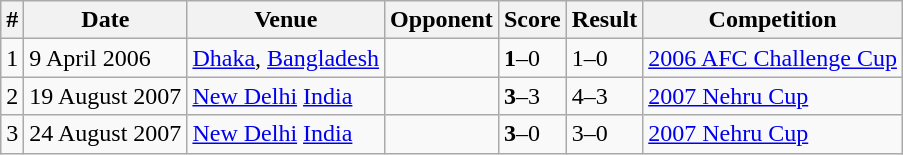<table class="wikitable">
<tr>
<th>#</th>
<th>Date</th>
<th>Venue</th>
<th>Opponent</th>
<th>Score</th>
<th>Result</th>
<th>Competition</th>
</tr>
<tr>
<td>1</td>
<td>9 April 2006</td>
<td><a href='#'>Dhaka</a>, <a href='#'>Bangladesh</a></td>
<td></td>
<td><strong>1</strong>–0</td>
<td>1–0</td>
<td><a href='#'>2006 AFC Challenge Cup</a></td>
</tr>
<tr>
<td>2</td>
<td>19 August 2007</td>
<td><a href='#'>New Delhi</a> <a href='#'>India</a></td>
<td></td>
<td><strong>3</strong>–3</td>
<td>4–3</td>
<td><a href='#'>2007 Nehru Cup</a></td>
</tr>
<tr>
<td>3</td>
<td>24 August 2007</td>
<td><a href='#'>New Delhi</a> <a href='#'>India</a></td>
<td></td>
<td><strong>3</strong>–0</td>
<td>3–0</td>
<td><a href='#'>2007 Nehru Cup</a></td>
</tr>
</table>
